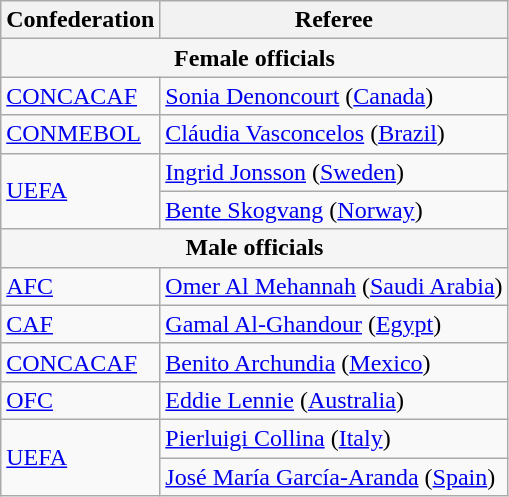<table class="wikitable">
<tr>
<th>Confederation</th>
<th>Referee</th>
</tr>
<tr>
<td colspan="3" style="text-align:center; background:whitesmoke;"><strong>Female officials</strong></td>
</tr>
<tr>
<td><a href='#'>CONCACAF</a></td>
<td><a href='#'>Sonia Denoncourt</a> (<a href='#'>Canada</a>)</td>
</tr>
<tr>
<td><a href='#'>CONMEBOL</a></td>
<td><a href='#'>Cláudia Vasconcelos</a> (<a href='#'>Brazil</a>)</td>
</tr>
<tr>
<td rowspan="2"><a href='#'>UEFA</a></td>
<td><a href='#'>Ingrid Jonsson</a> (<a href='#'>Sweden</a>)</td>
</tr>
<tr>
<td><a href='#'>Bente Skogvang</a> (<a href='#'>Norway</a>)</td>
</tr>
<tr>
<td colspan="3" style="text-align:center; background:whitesmoke;"><strong>Male officials</strong></td>
</tr>
<tr>
<td><a href='#'>AFC</a></td>
<td><a href='#'>Omer Al Mehannah</a> (<a href='#'>Saudi Arabia</a>)</td>
</tr>
<tr>
<td><a href='#'>CAF</a></td>
<td><a href='#'>Gamal Al-Ghandour</a> (<a href='#'>Egypt</a>)</td>
</tr>
<tr>
<td><a href='#'>CONCACAF</a></td>
<td><a href='#'>Benito Archundia</a> (<a href='#'>Mexico</a>)</td>
</tr>
<tr>
<td><a href='#'>OFC</a></td>
<td><a href='#'>Eddie Lennie</a> (<a href='#'>Australia</a>)</td>
</tr>
<tr>
<td rowspan="2"><a href='#'>UEFA</a></td>
<td><a href='#'>Pierluigi Collina</a> (<a href='#'>Italy</a>)</td>
</tr>
<tr>
<td><a href='#'>José María García-Aranda</a> (<a href='#'>Spain</a>)</td>
</tr>
</table>
